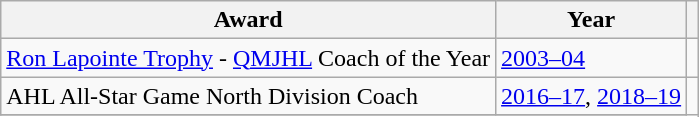<table class="wikitable">
<tr>
<th>Award</th>
<th>Year</th>
<th></th>
</tr>
<tr>
<td><a href='#'>Ron Lapointe Trophy</a> - <a href='#'>QMJHL</a> Coach of the Year</td>
<td><a href='#'>2003–04</a></td>
<td></td>
</tr>
<tr>
<td>AHL All-Star Game North Division Coach</td>
<td><a href='#'>2016–17</a>, <a href='#'>2018–19</a></td>
</tr>
<tr>
</tr>
</table>
